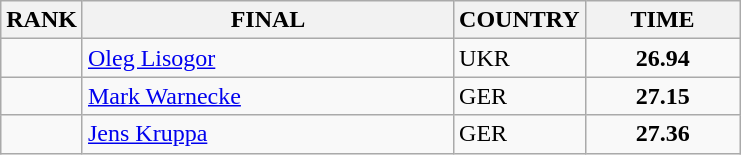<table class="wikitable">
<tr>
<th>RANK</th>
<th align="left" style="width: 15em">FINAL</th>
<th>COUNTRY</th>
<th style="width: 6em">TIME</th>
</tr>
<tr>
<td align="center"></td>
<td><a href='#'>Oleg Lisogor</a></td>
<td> UKR</td>
<td align="center"><strong>26.94</strong></td>
</tr>
<tr>
<td align="center"></td>
<td><a href='#'>Mark Warnecke</a></td>
<td> GER</td>
<td align="center"><strong>27.15</strong></td>
</tr>
<tr>
<td align="center"></td>
<td><a href='#'>Jens Kruppa</a></td>
<td> GER</td>
<td align="center"><strong>27.36</strong></td>
</tr>
</table>
